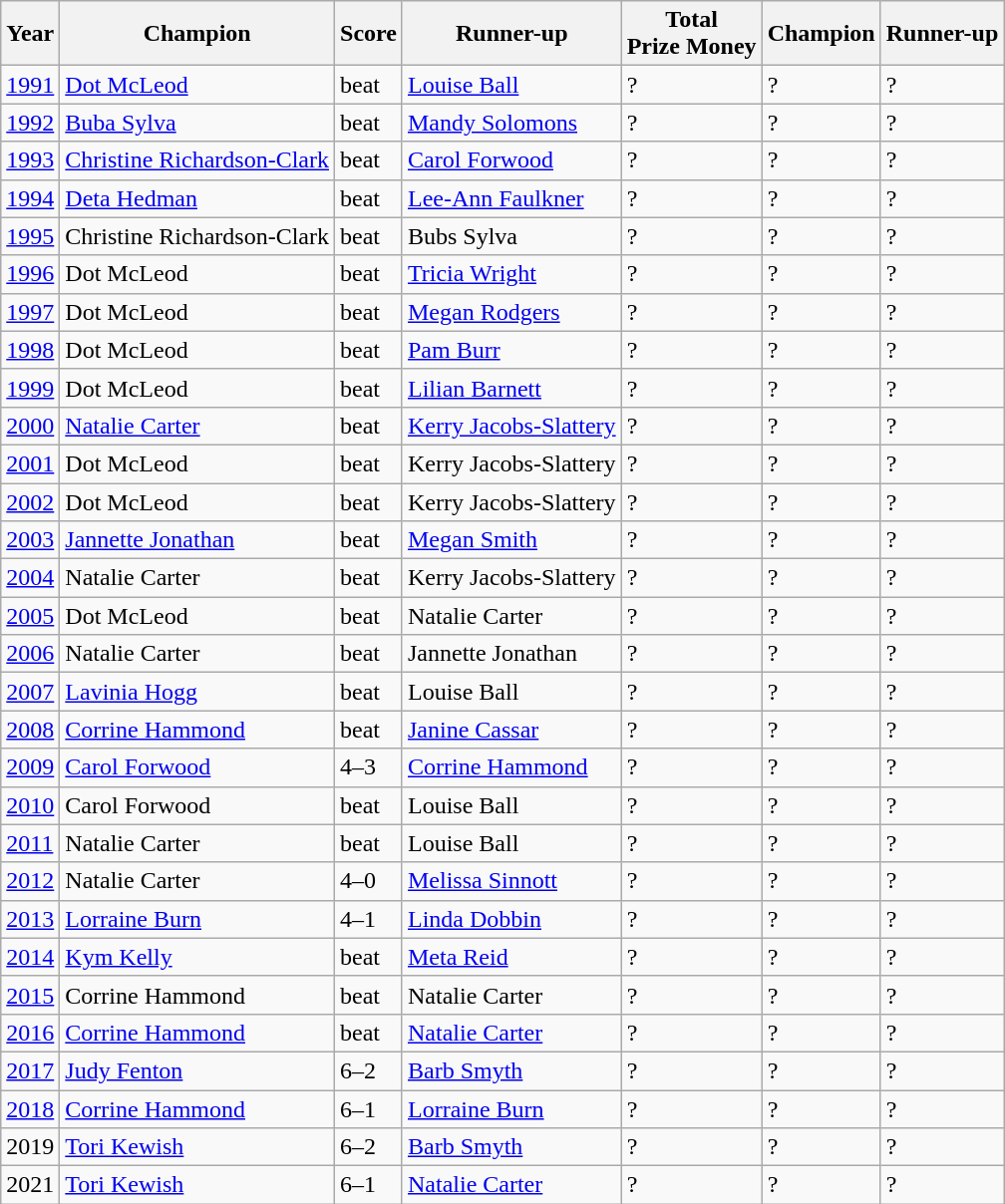<table class="wikitable">
<tr>
<th>Year</th>
<th>Champion</th>
<th>Score</th>
<th>Runner-up</th>
<th>Total<br>Prize Money</th>
<th>Champion</th>
<th>Runner-up</th>
</tr>
<tr>
<td><a href='#'>1991</a></td>
<td> <a href='#'>Dot McLeod</a></td>
<td>beat</td>
<td> <a href='#'>Louise Ball</a></td>
<td>?</td>
<td>?</td>
<td>?</td>
</tr>
<tr>
<td><a href='#'>1992</a></td>
<td> <a href='#'>Buba Sylva</a></td>
<td>beat</td>
<td> <a href='#'>Mandy Solomons</a></td>
<td>?</td>
<td>?</td>
<td>?</td>
</tr>
<tr>
<td><a href='#'>1993</a></td>
<td> <a href='#'>Christine Richardson-Clark</a></td>
<td>beat</td>
<td> <a href='#'>Carol Forwood</a></td>
<td>?</td>
<td>?</td>
<td>?</td>
</tr>
<tr>
<td><a href='#'>1994</a></td>
<td> <a href='#'>Deta Hedman</a></td>
<td>beat</td>
<td> <a href='#'>Lee-Ann Faulkner</a></td>
<td>?</td>
<td>?</td>
<td>?</td>
</tr>
<tr>
<td><a href='#'>1995</a></td>
<td> Christine Richardson-Clark</td>
<td>beat</td>
<td> Bubs Sylva</td>
<td>?</td>
<td>?</td>
<td>?</td>
</tr>
<tr>
<td><a href='#'>1996</a></td>
<td> Dot McLeod</td>
<td>beat</td>
<td> <a href='#'>Tricia Wright</a></td>
<td>?</td>
<td>?</td>
<td>?</td>
</tr>
<tr>
<td><a href='#'>1997</a></td>
<td> Dot McLeod</td>
<td>beat</td>
<td> <a href='#'>Megan Rodgers</a></td>
<td>?</td>
<td>?</td>
<td>?</td>
</tr>
<tr>
<td><a href='#'>1998</a></td>
<td> Dot McLeod</td>
<td>beat</td>
<td> <a href='#'>Pam Burr</a></td>
<td>?</td>
<td>?</td>
<td>?</td>
</tr>
<tr>
<td><a href='#'>1999</a></td>
<td> Dot McLeod</td>
<td>beat</td>
<td> <a href='#'>Lilian Barnett</a></td>
<td>?</td>
<td>?</td>
<td>?</td>
</tr>
<tr>
<td><a href='#'>2000</a></td>
<td> <a href='#'>Natalie Carter</a></td>
<td>beat</td>
<td> <a href='#'>Kerry Jacobs-Slattery</a></td>
<td>?</td>
<td>?</td>
<td>?</td>
</tr>
<tr>
<td><a href='#'>2001</a></td>
<td> Dot McLeod</td>
<td>beat</td>
<td> Kerry Jacobs-Slattery</td>
<td>?</td>
<td>?</td>
<td>?</td>
</tr>
<tr>
<td><a href='#'>2002</a></td>
<td> Dot McLeod</td>
<td>beat</td>
<td> Kerry Jacobs-Slattery</td>
<td>?</td>
<td>?</td>
<td>?</td>
</tr>
<tr>
<td><a href='#'>2003</a></td>
<td> <a href='#'>Jannette Jonathan</a></td>
<td>beat</td>
<td> <a href='#'>Megan Smith</a></td>
<td>?</td>
<td>?</td>
<td>?</td>
</tr>
<tr>
<td><a href='#'>2004</a></td>
<td> Natalie Carter</td>
<td>beat</td>
<td> Kerry Jacobs-Slattery</td>
<td>?</td>
<td>?</td>
<td>?</td>
</tr>
<tr>
<td><a href='#'>2005</a></td>
<td> Dot McLeod</td>
<td>beat</td>
<td> Natalie Carter</td>
<td>?</td>
<td>?</td>
<td>?</td>
</tr>
<tr>
<td><a href='#'>2006</a></td>
<td> Natalie Carter</td>
<td>beat</td>
<td> Jannette Jonathan</td>
<td>?</td>
<td>?</td>
<td>?</td>
</tr>
<tr>
<td><a href='#'>2007</a></td>
<td> <a href='#'>Lavinia Hogg</a></td>
<td>beat</td>
<td> Louise Ball</td>
<td>?</td>
<td>?</td>
<td>?</td>
</tr>
<tr>
<td><a href='#'>2008</a></td>
<td> <a href='#'>Corrine Hammond</a></td>
<td>beat</td>
<td> <a href='#'>Janine Cassar</a></td>
<td>?</td>
<td>?</td>
<td>?</td>
</tr>
<tr>
<td><a href='#'>2009</a></td>
<td> <a href='#'>Carol Forwood</a></td>
<td>4–3</td>
<td> <a href='#'>Corrine Hammond</a></td>
<td>?</td>
<td>?</td>
<td>?</td>
</tr>
<tr>
<td><a href='#'>2010</a></td>
<td> Carol Forwood</td>
<td>beat</td>
<td> Louise Ball</td>
<td>?</td>
<td>?</td>
<td>?</td>
</tr>
<tr>
<td><a href='#'>2011</a></td>
<td> Natalie Carter</td>
<td>beat</td>
<td> Louise Ball</td>
<td>?</td>
<td>?</td>
<td>?</td>
</tr>
<tr>
<td><a href='#'>2012</a></td>
<td> Natalie Carter</td>
<td>4–0</td>
<td> <a href='#'>Melissa Sinnott</a></td>
<td>?</td>
<td>?</td>
<td>?</td>
</tr>
<tr>
<td><a href='#'>2013</a></td>
<td> <a href='#'>Lorraine Burn</a></td>
<td>4–1</td>
<td> <a href='#'>Linda Dobbin</a></td>
<td>?</td>
<td>?</td>
<td>?</td>
</tr>
<tr>
<td><a href='#'>2014</a></td>
<td> <a href='#'>Kym Kelly</a></td>
<td>beat</td>
<td> <a href='#'>Meta Reid</a></td>
<td>?</td>
<td>?</td>
<td>?</td>
</tr>
<tr>
<td><a href='#'>2015</a></td>
<td> Corrine Hammond</td>
<td>beat</td>
<td> Natalie Carter</td>
<td>?</td>
<td>?</td>
<td>?</td>
</tr>
<tr>
<td><a href='#'>2016</a></td>
<td> <a href='#'>Corrine Hammond</a></td>
<td>beat</td>
<td> <a href='#'>Natalie Carter</a></td>
<td>?</td>
<td>?</td>
<td>?</td>
</tr>
<tr>
<td><a href='#'>2017</a></td>
<td> <a href='#'>Judy Fenton</a></td>
<td>6–2</td>
<td> <a href='#'>Barb Smyth</a></td>
<td>?</td>
<td>?</td>
<td>?</td>
</tr>
<tr>
<td><a href='#'>2018</a></td>
<td> <a href='#'>Corrine Hammond</a></td>
<td>6–1</td>
<td> <a href='#'>Lorraine Burn</a></td>
<td>?</td>
<td>?</td>
<td>?</td>
</tr>
<tr>
<td>2019</td>
<td> <a href='#'>Tori Kewish</a></td>
<td>6–2</td>
<td> <a href='#'>Barb Smyth</a></td>
<td>?</td>
<td>?</td>
<td>?</td>
</tr>
<tr>
<td>2021</td>
<td> <a href='#'>Tori Kewish</a></td>
<td>6–1</td>
<td> <a href='#'>Natalie Carter</a></td>
<td>?</td>
<td>?</td>
<td>?</td>
</tr>
</table>
